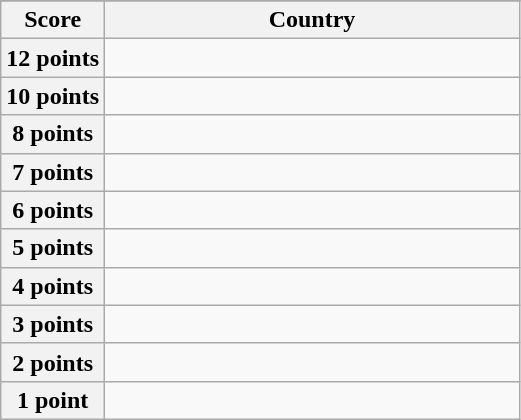<table class="wikitable">
<tr>
</tr>
<tr>
<th scope="col" width="20%">Score</th>
<th scope="col">Country</th>
</tr>
<tr>
<th scope="row">12 points</th>
<td></td>
</tr>
<tr>
<th scope="row">10 points</th>
<td></td>
</tr>
<tr>
<th scope="row">8 points</th>
<td></td>
</tr>
<tr>
<th scope="row">7 points</th>
<td></td>
</tr>
<tr>
<th scope="row">6 points</th>
<td></td>
</tr>
<tr>
<th scope="row">5 points</th>
<td></td>
</tr>
<tr>
<th scope="row">4 points</th>
<td></td>
</tr>
<tr>
<th scope="row">3 points</th>
<td></td>
</tr>
<tr>
<th scope="row">2 points</th>
<td></td>
</tr>
<tr>
<th scope="row">1 point</th>
<td></td>
</tr>
</table>
